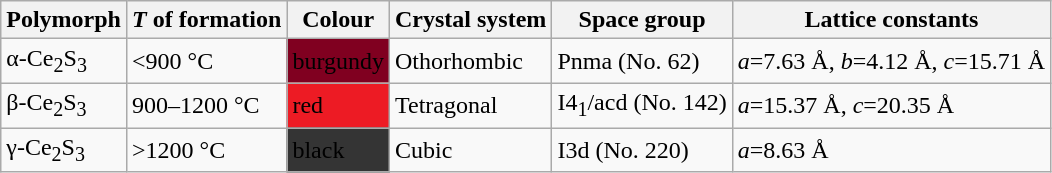<table class="wikitable mw-collapsible">
<tr>
<th>Polymorph</th>
<th><em>T</em> of formation</th>
<th>Colour</th>
<th>Crystal system</th>
<th>Space group</th>
<th>Lattice constants</th>
</tr>
<tr>
<td>α-Ce<sub>2</sub>S<sub>3</sub></td>
<td><900 °C</td>
<td style='background: #800020'><span>burgundy</span></td>
<td>Othorhombic</td>
<td>Pnma (No. 62)</td>
<td><em>a</em>=7.63 Å, <em>b</em>=4.12 Å, <em>c</em>=15.71 Å</td>
</tr>
<tr>
<td>β-Ce<sub>2</sub>S<sub>3</sub></td>
<td>900–1200 °C</td>
<td style='background: #ED1B24'><span>red</span></td>
<td>Tetragonal</td>
<td>I4<sub>1</sub>/acd (No. 142)</td>
<td><em>a</em>=15.37 Å, <em>c</em>=20.35 Å</td>
</tr>
<tr>
<td>γ-Ce<sub>2</sub>S<sub>3</sub></td>
<td>>1200 °C</td>
<td style='background: #343434'><span>black</span></td>
<td>Cubic</td>
<td>I3d (No. 220)</td>
<td><em>a</em>=8.63 Å</td>
</tr>
</table>
